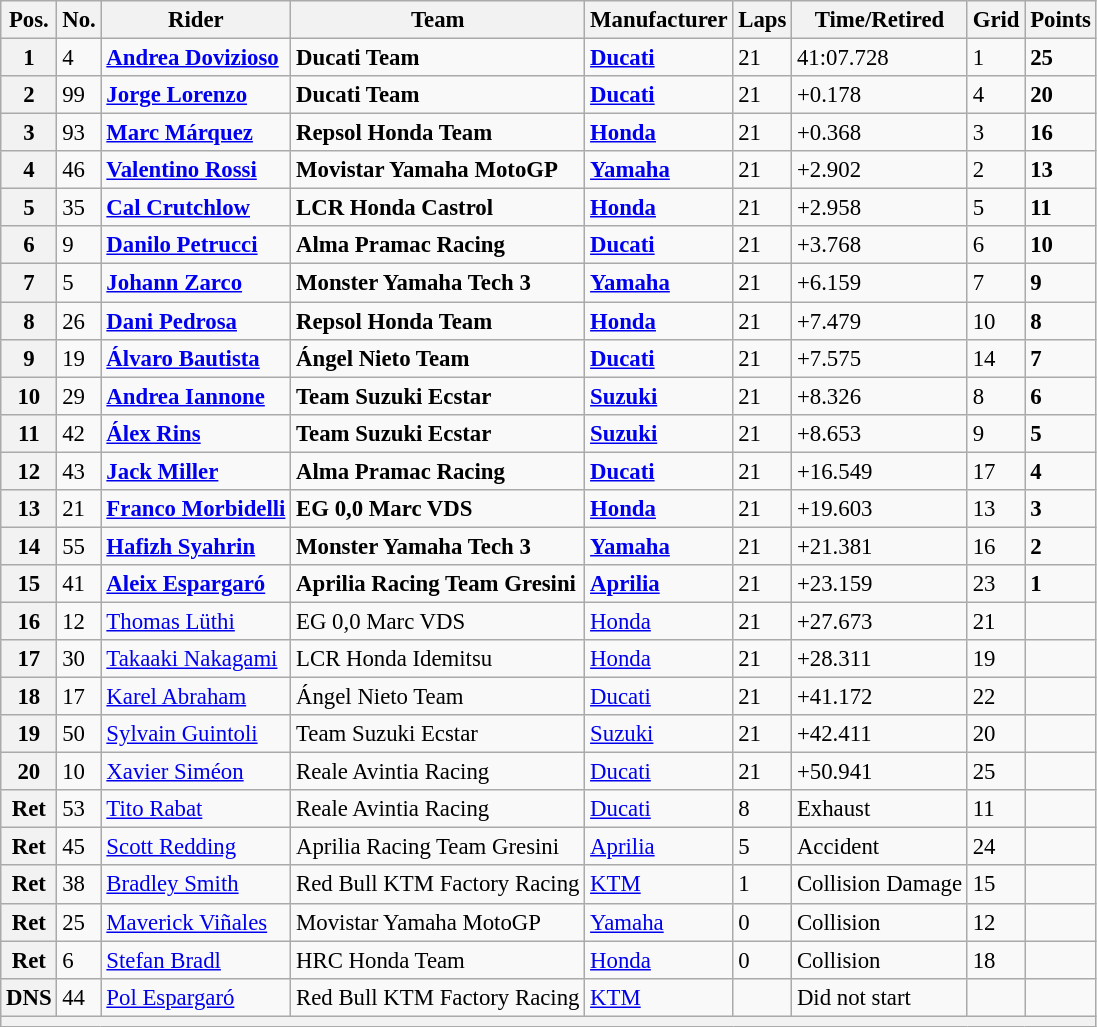<table class="wikitable" style="font-size: 95%;">
<tr>
<th>Pos.</th>
<th>No.</th>
<th>Rider</th>
<th>Team</th>
<th>Manufacturer</th>
<th>Laps</th>
<th>Time/Retired</th>
<th>Grid</th>
<th>Points</th>
</tr>
<tr>
<th>1</th>
<td>4</td>
<td> <strong><a href='#'>Andrea Dovizioso</a></strong></td>
<td><strong>Ducati Team</strong></td>
<td><strong><a href='#'>Ducati</a></strong></td>
<td>21</td>
<td>41:07.728</td>
<td>1</td>
<td><strong>25</strong></td>
</tr>
<tr>
<th>2</th>
<td>99</td>
<td> <strong><a href='#'>Jorge Lorenzo</a></strong></td>
<td><strong>Ducati Team</strong></td>
<td><strong><a href='#'>Ducati</a></strong></td>
<td>21</td>
<td>+0.178</td>
<td>4</td>
<td><strong>20</strong></td>
</tr>
<tr>
<th>3</th>
<td>93</td>
<td> <strong><a href='#'>Marc Márquez</a></strong></td>
<td><strong>Repsol Honda Team</strong></td>
<td><strong><a href='#'>Honda</a></strong></td>
<td>21</td>
<td>+0.368</td>
<td>3</td>
<td><strong>16</strong></td>
</tr>
<tr>
<th>4</th>
<td>46</td>
<td> <strong><a href='#'>Valentino Rossi</a></strong></td>
<td><strong>Movistar Yamaha MotoGP</strong></td>
<td><strong><a href='#'>Yamaha</a></strong></td>
<td>21</td>
<td>+2.902</td>
<td>2</td>
<td><strong>13</strong></td>
</tr>
<tr>
<th>5</th>
<td>35</td>
<td> <strong><a href='#'>Cal Crutchlow</a></strong></td>
<td><strong>LCR Honda Castrol</strong></td>
<td><strong><a href='#'>Honda</a></strong></td>
<td>21</td>
<td>+2.958</td>
<td>5</td>
<td><strong>11</strong></td>
</tr>
<tr>
<th>6</th>
<td>9</td>
<td> <strong><a href='#'>Danilo Petrucci</a></strong></td>
<td><strong>Alma Pramac Racing</strong></td>
<td><strong><a href='#'>Ducati</a></strong></td>
<td>21</td>
<td>+3.768</td>
<td>6</td>
<td><strong>10</strong></td>
</tr>
<tr>
<th>7</th>
<td>5</td>
<td> <strong><a href='#'>Johann Zarco</a></strong></td>
<td><strong>Monster Yamaha Tech 3</strong></td>
<td><strong><a href='#'>Yamaha</a></strong></td>
<td>21</td>
<td>+6.159</td>
<td>7</td>
<td><strong>9</strong></td>
</tr>
<tr>
<th>8</th>
<td>26</td>
<td> <strong><a href='#'>Dani Pedrosa</a></strong></td>
<td><strong>Repsol Honda Team</strong></td>
<td><strong><a href='#'>Honda</a></strong></td>
<td>21</td>
<td>+7.479</td>
<td>10</td>
<td><strong>8</strong></td>
</tr>
<tr>
<th>9</th>
<td>19</td>
<td> <strong><a href='#'>Álvaro Bautista</a></strong></td>
<td><strong>Ángel Nieto Team</strong></td>
<td><strong><a href='#'>Ducati</a></strong></td>
<td>21</td>
<td>+7.575</td>
<td>14</td>
<td><strong>7</strong></td>
</tr>
<tr>
<th>10</th>
<td>29</td>
<td> <strong><a href='#'>Andrea Iannone</a></strong></td>
<td><strong>Team Suzuki Ecstar</strong></td>
<td><strong><a href='#'>Suzuki</a></strong></td>
<td>21</td>
<td>+8.326</td>
<td>8</td>
<td><strong>6</strong></td>
</tr>
<tr>
<th>11</th>
<td>42</td>
<td> <strong><a href='#'>Álex Rins</a></strong></td>
<td><strong>Team Suzuki Ecstar</strong></td>
<td><strong><a href='#'>Suzuki</a></strong></td>
<td>21</td>
<td>+8.653</td>
<td>9</td>
<td><strong>5</strong></td>
</tr>
<tr>
<th>12</th>
<td>43</td>
<td> <strong><a href='#'>Jack Miller</a></strong></td>
<td><strong>Alma Pramac Racing</strong></td>
<td><strong><a href='#'>Ducati</a></strong></td>
<td>21</td>
<td>+16.549</td>
<td>17</td>
<td><strong>4</strong></td>
</tr>
<tr>
<th>13</th>
<td>21</td>
<td> <strong><a href='#'>Franco Morbidelli</a></strong></td>
<td><strong>EG 0,0 Marc VDS</strong></td>
<td><strong><a href='#'>Honda</a></strong></td>
<td>21</td>
<td>+19.603</td>
<td>13</td>
<td><strong>3</strong></td>
</tr>
<tr>
<th>14</th>
<td>55</td>
<td> <strong><a href='#'>Hafizh Syahrin</a></strong></td>
<td><strong>Monster Yamaha Tech 3</strong></td>
<td><strong><a href='#'>Yamaha</a></strong></td>
<td>21</td>
<td>+21.381</td>
<td>16</td>
<td><strong>2</strong></td>
</tr>
<tr>
<th>15</th>
<td>41</td>
<td> <strong><a href='#'>Aleix Espargaró</a></strong></td>
<td><strong>Aprilia Racing Team Gresini</strong></td>
<td><strong><a href='#'>Aprilia</a></strong></td>
<td>21</td>
<td>+23.159</td>
<td>23</td>
<td><strong>1</strong></td>
</tr>
<tr>
<th>16</th>
<td>12</td>
<td> <a href='#'>Thomas Lüthi</a></td>
<td>EG 0,0 Marc VDS</td>
<td><a href='#'>Honda</a></td>
<td>21</td>
<td>+27.673</td>
<td>21</td>
<td></td>
</tr>
<tr>
<th>17</th>
<td>30</td>
<td> <a href='#'>Takaaki Nakagami</a></td>
<td>LCR Honda Idemitsu</td>
<td><a href='#'>Honda</a></td>
<td>21</td>
<td>+28.311</td>
<td>19</td>
<td></td>
</tr>
<tr>
<th>18</th>
<td>17</td>
<td> <a href='#'>Karel Abraham</a></td>
<td>Ángel Nieto Team</td>
<td><a href='#'>Ducati</a></td>
<td>21</td>
<td>+41.172</td>
<td>22</td>
<td></td>
</tr>
<tr>
<th>19</th>
<td>50</td>
<td> <a href='#'>Sylvain Guintoli</a></td>
<td>Team Suzuki Ecstar</td>
<td><a href='#'>Suzuki</a></td>
<td>21</td>
<td>+42.411</td>
<td>20</td>
<td></td>
</tr>
<tr>
<th>20</th>
<td>10</td>
<td> <a href='#'>Xavier Siméon</a></td>
<td>Reale Avintia Racing</td>
<td><a href='#'>Ducati</a></td>
<td>21</td>
<td>+50.941</td>
<td>25</td>
<td></td>
</tr>
<tr>
<th>Ret</th>
<td>53</td>
<td> <a href='#'>Tito Rabat</a></td>
<td>Reale Avintia Racing</td>
<td><a href='#'>Ducati</a></td>
<td>8</td>
<td>Exhaust</td>
<td>11</td>
<td></td>
</tr>
<tr>
<th>Ret</th>
<td>45</td>
<td> <a href='#'>Scott Redding</a></td>
<td>Aprilia Racing Team Gresini</td>
<td><a href='#'>Aprilia</a></td>
<td>5</td>
<td>Accident</td>
<td>24</td>
<td></td>
</tr>
<tr>
<th>Ret</th>
<td>38</td>
<td> <a href='#'>Bradley Smith</a></td>
<td>Red Bull KTM Factory Racing</td>
<td><a href='#'>KTM</a></td>
<td>1</td>
<td>Collision Damage</td>
<td>15</td>
<td></td>
</tr>
<tr>
<th>Ret</th>
<td>25</td>
<td> <a href='#'>Maverick Viñales</a></td>
<td>Movistar Yamaha MotoGP</td>
<td><a href='#'>Yamaha</a></td>
<td>0</td>
<td>Collision</td>
<td>12</td>
<td></td>
</tr>
<tr>
<th>Ret</th>
<td>6</td>
<td> <a href='#'>Stefan Bradl</a></td>
<td>HRC Honda Team</td>
<td><a href='#'>Honda</a></td>
<td>0</td>
<td>Collision</td>
<td>18</td>
<td></td>
</tr>
<tr>
<th>DNS</th>
<td>44</td>
<td> <a href='#'>Pol Espargaró</a></td>
<td>Red Bull KTM Factory Racing</td>
<td><a href='#'>KTM</a></td>
<td></td>
<td>Did not start</td>
<td></td>
<td></td>
</tr>
<tr>
<th colspan=9></th>
</tr>
</table>
